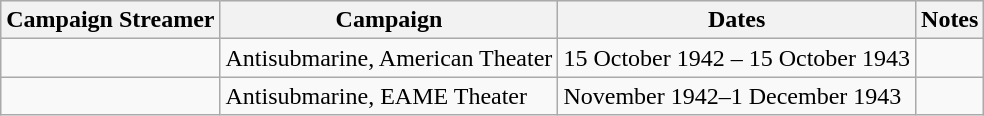<table class="wikitable">
<tr style="background:#efefef;">
<th>Campaign Streamer</th>
<th>Campaign</th>
<th>Dates</th>
<th>Notes</th>
</tr>
<tr>
<td></td>
<td>Antisubmarine, American Theater</td>
<td>15 October 1942 – 15 October 1943</td>
<td></td>
</tr>
<tr>
<td></td>
<td>Antisubmarine, EAME Theater</td>
<td>November 1942–1 December 1943</td>
<td></td>
</tr>
</table>
